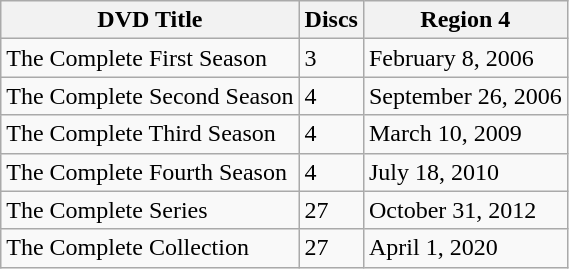<table class="wikitable">
<tr>
<th>DVD Title</th>
<th>Discs</th>
<th>Region 4</th>
</tr>
<tr>
<td>The Complete First Season</td>
<td>3</td>
<td>February 8, 2006</td>
</tr>
<tr>
<td>The Complete Second Season</td>
<td>4</td>
<td>September 26, 2006</td>
</tr>
<tr>
<td>The Complete Third Season</td>
<td>4</td>
<td>March 10, 2009</td>
</tr>
<tr>
<td>The Complete Fourth Season</td>
<td>4</td>
<td>July 18, 2010</td>
</tr>
<tr>
<td>The Complete Series</td>
<td>27</td>
<td>October 31, 2012</td>
</tr>
<tr>
<td>The Complete Collection</td>
<td>27</td>
<td>April 1, 2020</td>
</tr>
</table>
